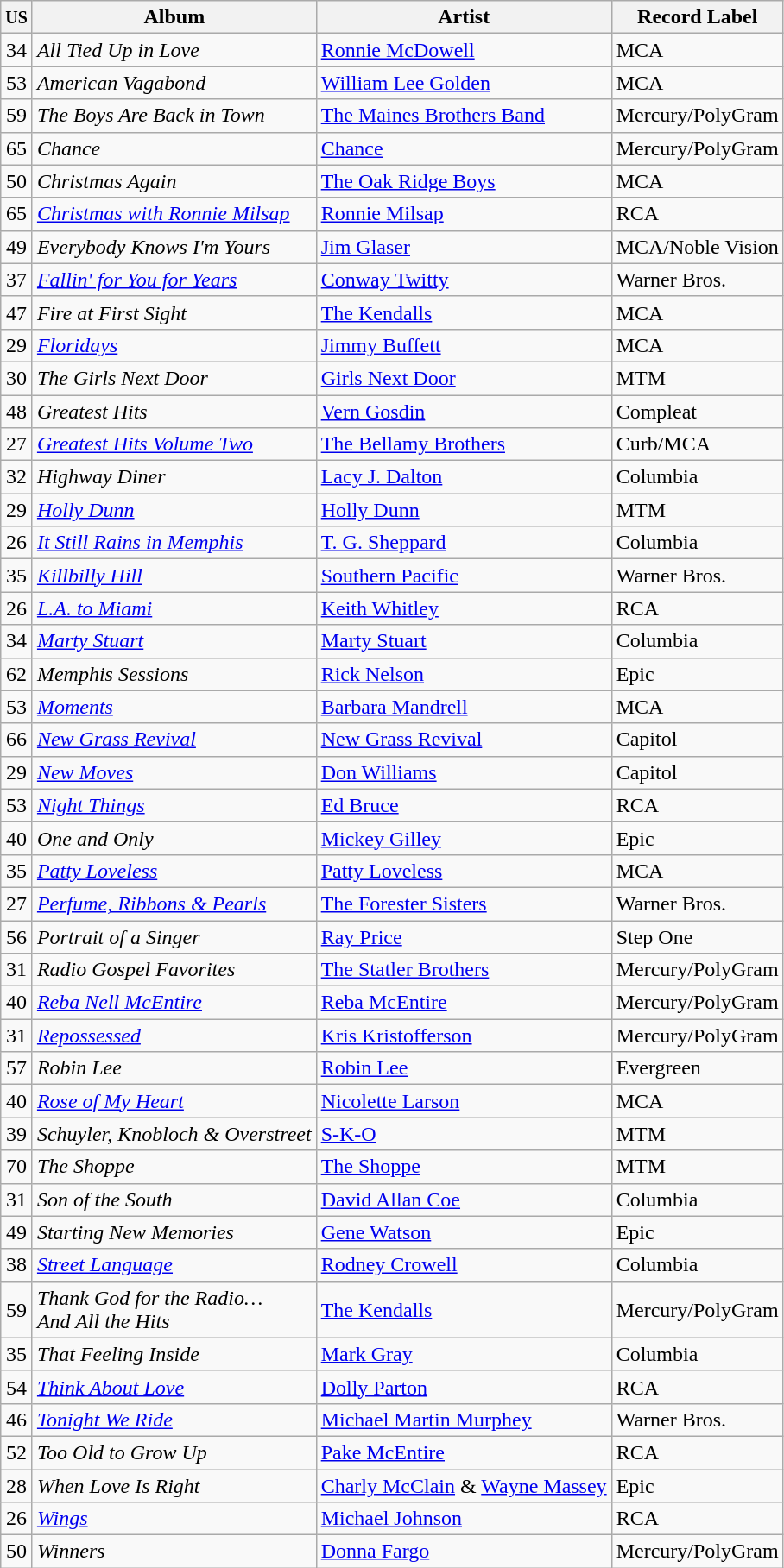<table class="wikitable sortable">
<tr>
<th><small>US</small></th>
<th>Album</th>
<th>Artist</th>
<th>Record Label</th>
</tr>
<tr>
<td align="center">34</td>
<td><em>All Tied Up in Love</em></td>
<td><a href='#'>Ronnie McDowell</a></td>
<td>MCA</td>
</tr>
<tr>
<td align="center">53</td>
<td><em>American Vagabond</em></td>
<td><a href='#'>William Lee Golden</a></td>
<td>MCA</td>
</tr>
<tr>
<td align="center">59</td>
<td><em>The Boys Are Back in Town</em></td>
<td><a href='#'>The Maines Brothers Band</a></td>
<td>Mercury/PolyGram</td>
</tr>
<tr>
<td align="center">65</td>
<td><em>Chance</em></td>
<td><a href='#'>Chance</a></td>
<td>Mercury/PolyGram</td>
</tr>
<tr>
<td align="center">50</td>
<td><em>Christmas Again</em></td>
<td><a href='#'>The Oak Ridge Boys</a></td>
<td>MCA</td>
</tr>
<tr>
<td align="center">65</td>
<td><em><a href='#'>Christmas with Ronnie Milsap</a></em></td>
<td><a href='#'>Ronnie Milsap</a></td>
<td>RCA</td>
</tr>
<tr>
<td align="center">49</td>
<td><em>Everybody Knows I'm Yours</em></td>
<td><a href='#'>Jim Glaser</a></td>
<td>MCA/Noble Vision</td>
</tr>
<tr>
<td align="center">37</td>
<td><em><a href='#'>Fallin' for You for Years</a></em></td>
<td><a href='#'>Conway Twitty</a></td>
<td>Warner Bros.</td>
</tr>
<tr>
<td align="center">47</td>
<td><em>Fire at First Sight</em></td>
<td><a href='#'>The Kendalls</a></td>
<td>MCA</td>
</tr>
<tr>
<td align="center">29</td>
<td><em><a href='#'>Floridays</a></em></td>
<td><a href='#'>Jimmy Buffett</a></td>
<td>MCA</td>
</tr>
<tr>
<td align="center">30</td>
<td><em>The Girls Next Door</em></td>
<td><a href='#'>Girls Next Door</a></td>
<td>MTM</td>
</tr>
<tr>
<td align="center">48</td>
<td><em>Greatest Hits</em></td>
<td><a href='#'>Vern Gosdin</a></td>
<td>Compleat</td>
</tr>
<tr>
<td align="center">27</td>
<td><em><a href='#'>Greatest Hits Volume Two</a></em></td>
<td><a href='#'>The Bellamy Brothers</a></td>
<td>Curb/MCA</td>
</tr>
<tr>
<td align="center">32</td>
<td><em>Highway Diner</em></td>
<td><a href='#'>Lacy J. Dalton</a></td>
<td>Columbia</td>
</tr>
<tr>
<td align="center">29</td>
<td><em><a href='#'>Holly Dunn</a></em></td>
<td><a href='#'>Holly Dunn</a></td>
<td>MTM</td>
</tr>
<tr>
<td align="center">26</td>
<td><em><a href='#'>It Still Rains in Memphis</a></em></td>
<td><a href='#'>T. G. Sheppard</a></td>
<td>Columbia</td>
</tr>
<tr>
<td align="center">35</td>
<td><em><a href='#'>Killbilly Hill</a></em></td>
<td><a href='#'>Southern Pacific</a></td>
<td>Warner Bros.</td>
</tr>
<tr>
<td align="center">26</td>
<td><em><a href='#'>L.A. to Miami</a></em></td>
<td><a href='#'>Keith Whitley</a></td>
<td>RCA</td>
</tr>
<tr>
<td align="center">34</td>
<td><em><a href='#'>Marty Stuart</a></em></td>
<td><a href='#'>Marty Stuart</a></td>
<td>Columbia</td>
</tr>
<tr>
<td align="center">62</td>
<td><em>Memphis Sessions</em></td>
<td><a href='#'>Rick Nelson</a></td>
<td>Epic</td>
</tr>
<tr>
<td align="center">53</td>
<td><em><a href='#'>Moments</a></em></td>
<td><a href='#'>Barbara Mandrell</a></td>
<td>MCA</td>
</tr>
<tr>
<td align="center">66</td>
<td><em><a href='#'>New Grass Revival</a></em></td>
<td><a href='#'>New Grass Revival</a></td>
<td>Capitol</td>
</tr>
<tr>
<td align="center">29</td>
<td><em><a href='#'>New Moves</a></em></td>
<td><a href='#'>Don Williams</a></td>
<td>Capitol</td>
</tr>
<tr>
<td align="center">53</td>
<td><em><a href='#'>Night Things</a></em></td>
<td><a href='#'>Ed Bruce</a></td>
<td>RCA</td>
</tr>
<tr>
<td align="center">40</td>
<td><em>One and Only</em></td>
<td><a href='#'>Mickey Gilley</a></td>
<td>Epic</td>
</tr>
<tr>
<td align="center">35</td>
<td><em><a href='#'>Patty Loveless</a></em></td>
<td><a href='#'>Patty Loveless</a></td>
<td>MCA</td>
</tr>
<tr>
<td align="center">27</td>
<td><em><a href='#'>Perfume, Ribbons & Pearls</a></em></td>
<td><a href='#'>The Forester Sisters</a></td>
<td>Warner Bros.</td>
</tr>
<tr>
<td align="center">56</td>
<td><em>Portrait of a Singer</em></td>
<td><a href='#'>Ray Price</a></td>
<td>Step One</td>
</tr>
<tr>
<td align="center">31</td>
<td><em>Radio Gospel Favorites</em></td>
<td><a href='#'>The Statler Brothers</a></td>
<td>Mercury/PolyGram</td>
</tr>
<tr>
<td align="center">40</td>
<td><em><a href='#'>Reba Nell McEntire</a></em></td>
<td><a href='#'>Reba McEntire</a></td>
<td>Mercury/PolyGram</td>
</tr>
<tr>
<td align="center">31</td>
<td><em><a href='#'>Repossessed</a></em></td>
<td><a href='#'>Kris Kristofferson</a></td>
<td>Mercury/PolyGram</td>
</tr>
<tr>
<td align="center">57</td>
<td><em>Robin Lee</em></td>
<td><a href='#'>Robin Lee</a></td>
<td>Evergreen</td>
</tr>
<tr>
<td align="center">40</td>
<td><em><a href='#'>Rose of My Heart</a></em></td>
<td><a href='#'>Nicolette Larson</a></td>
<td>MCA</td>
</tr>
<tr>
<td align="center">39</td>
<td><em>Schuyler, Knobloch & Overstreet</em></td>
<td><a href='#'>S-K-O</a></td>
<td>MTM</td>
</tr>
<tr>
<td align="center">70</td>
<td><em>The Shoppe</em></td>
<td><a href='#'>The Shoppe</a></td>
<td>MTM</td>
</tr>
<tr>
<td align="center">31</td>
<td><em>Son of the South</em></td>
<td><a href='#'>David Allan Coe</a></td>
<td>Columbia</td>
</tr>
<tr>
<td align="center">49</td>
<td><em>Starting New Memories</em></td>
<td><a href='#'>Gene Watson</a></td>
<td>Epic</td>
</tr>
<tr>
<td align="center">38</td>
<td><em><a href='#'>Street Language</a></em></td>
<td><a href='#'>Rodney Crowell</a></td>
<td>Columbia</td>
</tr>
<tr>
<td align="center">59</td>
<td><em>Thank God for the Radio…<br>And All the Hits</em></td>
<td><a href='#'>The Kendalls</a></td>
<td>Mercury/PolyGram</td>
</tr>
<tr>
<td align="center">35</td>
<td><em>That Feeling Inside</em></td>
<td><a href='#'>Mark Gray</a></td>
<td>Columbia</td>
</tr>
<tr>
<td align="center">54</td>
<td><em><a href='#'>Think About Love</a></em></td>
<td><a href='#'>Dolly Parton</a></td>
<td>RCA</td>
</tr>
<tr>
<td align="center">46</td>
<td><em><a href='#'>Tonight We Ride</a></em></td>
<td><a href='#'>Michael Martin Murphey</a></td>
<td>Warner Bros.</td>
</tr>
<tr>
<td align="center">52</td>
<td><em>Too Old to Grow Up</em></td>
<td><a href='#'>Pake McEntire</a></td>
<td>RCA</td>
</tr>
<tr>
<td align="center">28</td>
<td><em>When Love Is Right</em></td>
<td><a href='#'>Charly McClain</a> & <a href='#'>Wayne Massey</a></td>
<td>Epic</td>
</tr>
<tr>
<td align="center">26</td>
<td><em><a href='#'>Wings</a></em></td>
<td><a href='#'>Michael Johnson</a></td>
<td>RCA</td>
</tr>
<tr>
<td align="center">50</td>
<td><em>Winners</em></td>
<td><a href='#'>Donna Fargo</a></td>
<td>Mercury/PolyGram</td>
</tr>
</table>
